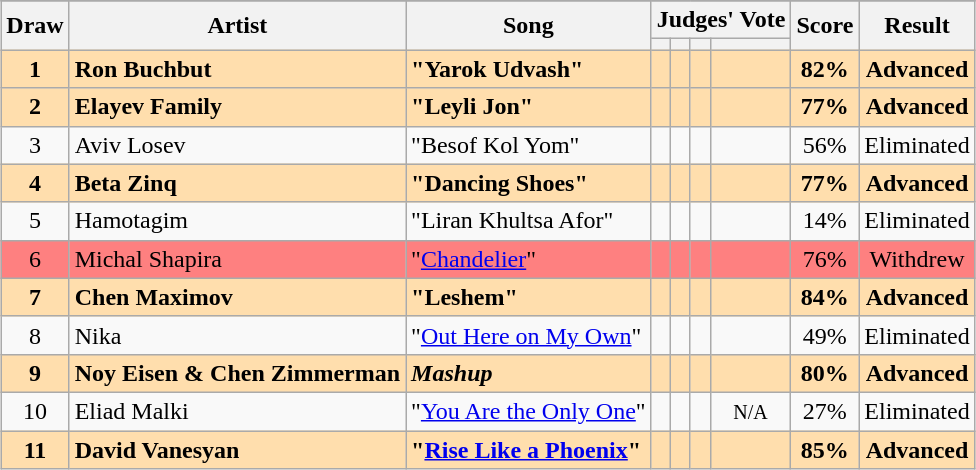<table class="sortable wikitable" style="margin: 1em auto 1em auto; text-align:center;">
<tr>
</tr>
<tr>
<th rowspan="2">Draw</th>
<th rowspan="2">Artist</th>
<th rowspan="2">Song</th>
<th colspan="4" class="unsortable">Judges' Vote</th>
<th rowspan="2">Score</th>
<th rowspan="2">Result</th>
</tr>
<tr>
<th class="unsortable"></th>
<th class="unsortable"></th>
<th class="unsortable"></th>
<th class="unsortable"></th>
</tr>
<tr style="font-weight:bold; background:#FFDEAD;">
<td>1</td>
<td align="left">Ron Buchbut</td>
<td align="left">"Yarok Udvash"</td>
<td></td>
<td></td>
<td></td>
<td></td>
<td>82%</td>
<td>Advanced</td>
</tr>
<tr style="font-weight:bold; background:#FFDEAD;">
<td>2</td>
<td align="left">Elayev Family</td>
<td align="left">"Leyli Jon"</td>
<td></td>
<td></td>
<td></td>
<td></td>
<td>77%</td>
<td>Advanced</td>
</tr>
<tr>
<td>3</td>
<td align="left">Aviv Losev</td>
<td align="left">"Besof Kol Yom"</td>
<td></td>
<td></td>
<td></td>
<td></td>
<td>56%</td>
<td>Eliminated</td>
</tr>
<tr style="font-weight:bold; background:#FFDEAD;">
<td>4</td>
<td align="left">Beta Zinq</td>
<td align="left">"Dancing Shoes"</td>
<td></td>
<td></td>
<td></td>
<td></td>
<td>77%</td>
<td>Advanced</td>
</tr>
<tr>
<td>5</td>
<td align="left">Hamotagim</td>
<td align="left">"Liran Khultsa Afor"</td>
<td></td>
<td></td>
<td></td>
<td></td>
<td>14%</td>
<td>Eliminated</td>
</tr>
<tr style="background:#fe8080;">
<td>6</td>
<td align="left">Michal Shapira</td>
<td align="left">"<a href='#'>Chandelier</a>"</td>
<td></td>
<td></td>
<td></td>
<td></td>
<td>76%</td>
<td>Withdrew</td>
</tr>
<tr style="font-weight:bold; background:#FFDEAD;">
<td>7</td>
<td align="left">Chen Maximov</td>
<td align="left">"Leshem"</td>
<td></td>
<td></td>
<td></td>
<td></td>
<td>84%</td>
<td>Advanced</td>
</tr>
<tr>
<td>8</td>
<td align="left">Nika</td>
<td align="left">"<a href='#'>Out Here on My Own</a>"</td>
<td></td>
<td></td>
<td></td>
<td></td>
<td>49%</td>
<td>Eliminated</td>
</tr>
<tr style="font-weight:bold; background:#FFDEAD;">
<td>9</td>
<td align="left">Noy Eisen & Chen Zimmerman</td>
<td align="left"><em>Mashup</em></td>
<td></td>
<td></td>
<td></td>
<td></td>
<td>80%</td>
<td>Advanced</td>
</tr>
<tr>
<td>10</td>
<td align="left">Eliad Malki</td>
<td align="left">"<a href='#'>You Are the Only One</a>"</td>
<td></td>
<td></td>
<td></td>
<td><small>N/A</small></td>
<td>27%</td>
<td>Eliminated</td>
</tr>
<tr style="font-weight:bold; background:#FFDEAD;">
<td>11</td>
<td align="left">David Vanesyan</td>
<td align="left">"<a href='#'>Rise Like a Phoenix</a>"</td>
<td></td>
<td></td>
<td></td>
<td></td>
<td>85%</td>
<td>Advanced</td>
</tr>
</table>
